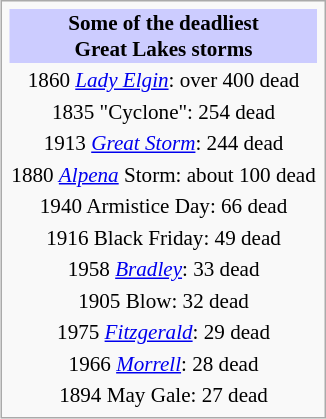<table class="infobox" style="font-size:88%;text-align:center;">
<tr>
<td style="background:#ccf;"><strong>Some of the deadliest<br> Great Lakes storms</strong></td>
</tr>
<tr>
<td>1860 <a href='#'><em>Lady Elgin</em></a>: over 400 dead</td>
</tr>
<tr>
<td>1835 "Cyclone": 254 dead</td>
</tr>
<tr>
<td>1913 <a href='#'><em>Great Storm</em></a>: 244 dead</td>
</tr>
<tr>
<td>1880 <a href='#'><em>Alpena</em></a> Storm: about 100 dead</td>
</tr>
<tr>
<td>1940 Armistice Day: 66 dead</td>
</tr>
<tr>
<td>1916 Black Friday: 49 dead</td>
</tr>
<tr>
<td>1958 <a href='#'><em>Bradley</em></a>: 33 dead</td>
</tr>
<tr>
<td>1905 Blow: 32 dead</td>
</tr>
<tr>
<td>1975 <a href='#'><em>Fitzgerald</em></a>: 29 dead</td>
</tr>
<tr>
<td>1966 <a href='#'><em>Morrell</em></a>: 28 dead</td>
</tr>
<tr>
<td>1894 May Gale: 27 dead</td>
</tr>
</table>
